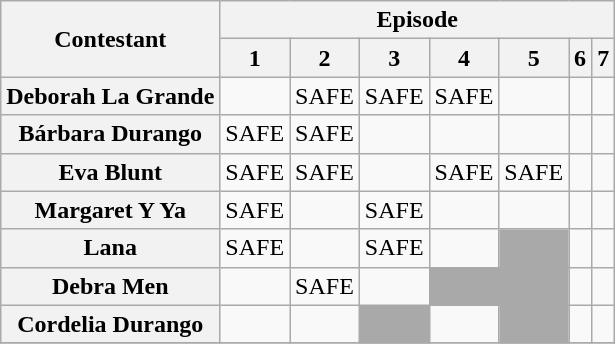<table class="wikitable" style="text-align:center">
<tr>
<th scope="col" rowspan="2">Contestant</th>
<th colspan="7">Episode</th>
</tr>
<tr>
<th scope="col">1</th>
<th scope="col">2</th>
<th scope="col">3</th>
<th scope="col">4</th>
<th scope="col">5</th>
<th scope="col">6</th>
<th scope="col">7</th>
</tr>
<tr>
<th scope="row" nowrap>Deborah La Grande</th>
<td></td>
<td>SAFE</td>
<td>SAFE</td>
<td>SAFE</td>
<td></td>
<td></td>
<td></td>
</tr>
<tr>
<th scope="row">Bárbara Durango</th>
<td>SAFE</td>
<td>SAFE</td>
<td></td>
<td></td>
<td></td>
<td></td>
<td></td>
</tr>
<tr>
<th scope="row">Eva Blunt</th>
<td>SAFE</td>
<td>SAFE</td>
<td></td>
<td>SAFE</td>
<td>SAFE</td>
<td></td>
<td></td>
</tr>
<tr>
<th scope="row">Margaret Y Ya</th>
<td>SAFE</td>
<td></td>
<td>SAFE</td>
<td></td>
<td></td>
<td></td>
<td></td>
</tr>
<tr>
<th scope="row">Lana</th>
<td>SAFE</td>
<td></td>
<td>SAFE</td>
<td></td>
<td bgcolor="darkgray" colspan="1"></td>
<td></td>
<td></td>
</tr>
<tr>
<th scope="row">Debra Men</th>
<td></td>
<td>SAFE</td>
<td></td>
<td bgcolor="darkgray" colspan="2"></td>
<td></td>
<td></td>
</tr>
<tr>
<th scope="row">Cordelia Durango</th>
<td></td>
<td></td>
<td bgcolor="darkgray" colspan="1"></td>
<td></td>
<td bgcolor="darkgray" colspan="1"></td>
<td></td>
<td></td>
</tr>
<tr>
</tr>
</table>
